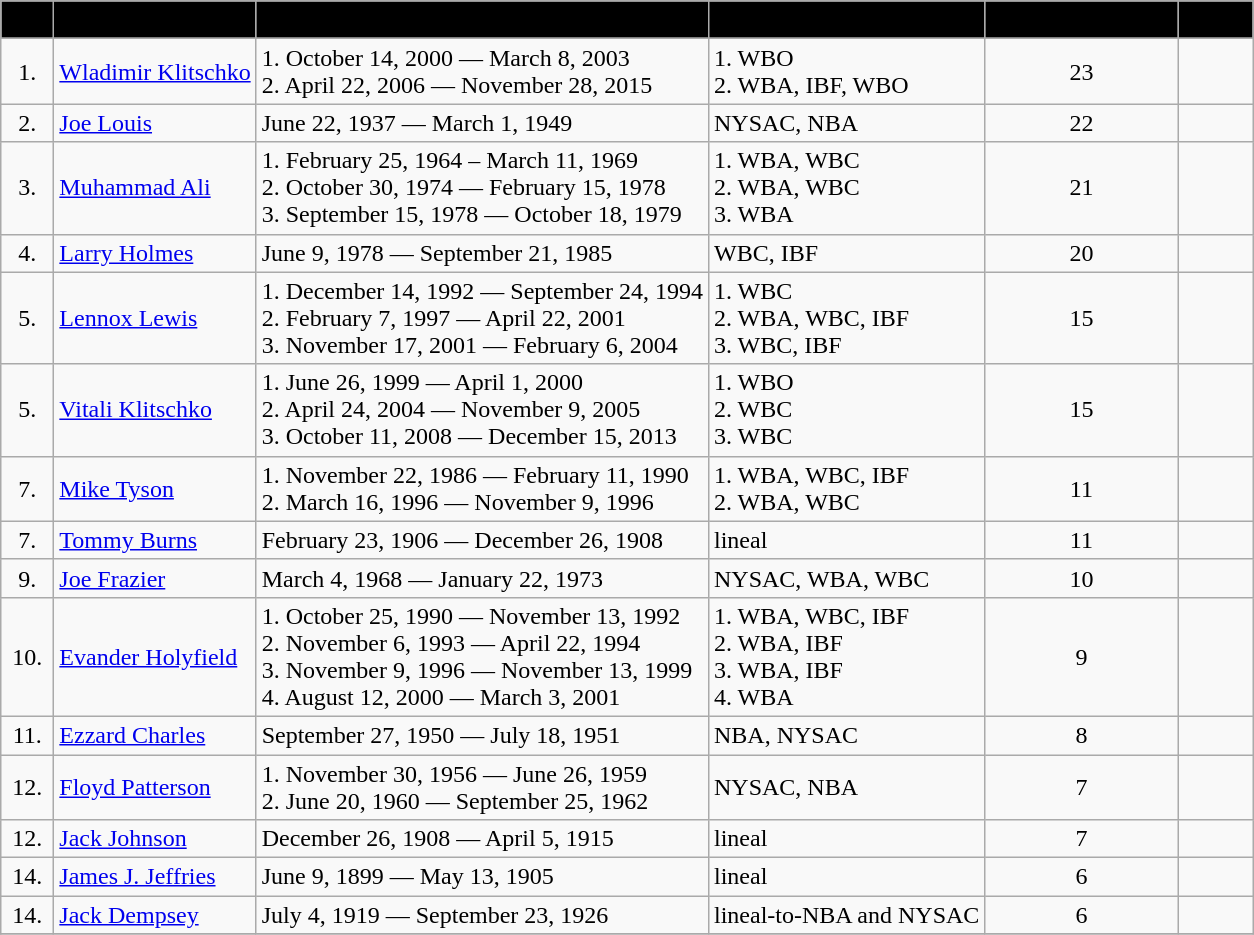<table class="wikitable sortable">
<tr>
<th style="background: #D1EEEE; background: black;« width=»10%"><span>Pos.</span></th>
<th style="background: #D1EEEE; background: black;« width=»10%"><span>Name</span></th>
<th style="background: #D1EEEE; background: black;« width=»10%"><span>Reign began-ended</span></th>
<th style="background: #D1EEEE; background: black;« width=»10%"><span>Recognition</span></th>
<th style="background: #D1EEEE; background: black;« width=»10%"><span>Beaten opponents</span></th>
<th style="background: #D1EEEE; background: black;« width=»10%"><span>Fights</span></th>
</tr>
<tr>
</tr>
<tr bgcolor=>
<td align="center">1.</td>
<td><a href='#'>Wladimir Klitschko</a></td>
<td>1. October 14, 2000 — March 8, 2003<br>2. April 22, 2006 — November 28, 2015</td>
<td>1. WBO<br>2. WBA, IBF, WBO</td>
<td align="center">23</td>
<td></td>
</tr>
<tr>
<td align="center">2.</td>
<td><a href='#'>Joe Louis</a></td>
<td>June 22, 1937 — March 1, 1949</td>
<td>NYSAC, NBA</td>
<td align="center">22</td>
<td></td>
</tr>
<tr>
<td align="center">3.</td>
<td><a href='#'>Muhammad Ali</a></td>
<td>1. February 25, 1964 – March 11, 1969<br>2. October 30, 1974 — February 15, 1978<br>3. September 15, 1978 — October 18, 1979</td>
<td>1. WBA, WBC<br>2. WBA, WBC<br>3. WBA</td>
<td align="center">21</td>
<td></td>
</tr>
<tr>
<td align="center">4.</td>
<td><a href='#'>Larry Holmes</a></td>
<td>June 9, 1978 — September 21, 1985</td>
<td>WBC, IBF</td>
<td align="center">20</td>
<td></td>
</tr>
<tr>
<td align="center">5.</td>
<td><a href='#'>Lennox Lewis</a></td>
<td>1. December 14, 1992 — September 24, 1994<br>2. February 7, 1997 — April 22, 2001<br>3. November 17, 2001 — February 6, 2004</td>
<td>1. WBC<br>2. WBA, WBC, IBF<br>3. WBC, IBF</td>
<td align="center">15</td>
<td></td>
</tr>
<tr>
<td align="center">5.</td>
<td><a href='#'>Vitali Klitschko</a></td>
<td>1. June 26, 1999 — April 1, 2000<br>2. April 24, 2004 — November 9, 2005<br>3. October 11, 2008 — December 15, 2013</td>
<td>1. WBO<br>2. WBC<br>3. WBC</td>
<td align="center">15</td>
<td></td>
</tr>
<tr>
<td align="center">7.</td>
<td><a href='#'>Mike Tyson</a></td>
<td>1. November 22, 1986 — February 11, 1990<br>2. March 16, 1996 — November 9, 1996</td>
<td>1. WBA, WBC, IBF<br>2. WBA, WBC</td>
<td align="center">11</td>
<td></td>
</tr>
<tr>
<td align="center">7.</td>
<td><a href='#'>Tommy Burns</a></td>
<td>February 23, 1906 — December 26, 1908</td>
<td>lineal</td>
<td align="center">11</td>
<td></td>
</tr>
<tr>
<td align="center">9.</td>
<td><a href='#'>Joe Frazier</a></td>
<td>March 4, 1968 — January 22, 1973</td>
<td>NYSAC, WBA, WBC</td>
<td align="center">10</td>
<td></td>
</tr>
<tr>
<td align="center">10.</td>
<td><a href='#'>Evander Holyfield</a></td>
<td>1. October 25, 1990 — November 13, 1992<br>2. November 6, 1993 — April 22, 1994<br>3. November 9, 1996 — November 13, 1999<br>4. August 12, 2000 — March 3, 2001</td>
<td>1. WBA, WBC, IBF<br>2. WBA, IBF<br>3. WBA, IBF<br>4. WBA</td>
<td align="center">9</td>
<td></td>
</tr>
<tr>
<td align="center">11.</td>
<td><a href='#'>Ezzard Charles</a></td>
<td>September 27, 1950 — July 18, 1951</td>
<td>NBA, NYSAC</td>
<td align="center">8</td>
<td></td>
</tr>
<tr>
<td align="center">12.</td>
<td><a href='#'>Floyd Patterson</a></td>
<td>1. November 30, 1956 — June 26, 1959<br>2. June 20, 1960 — September 25, 1962</td>
<td>NYSAC, NBA</td>
<td align="center">7</td>
<td></td>
</tr>
<tr>
<td align="center">12.</td>
<td><a href='#'>Jack Johnson</a></td>
<td>December 26, 1908 — April 5, 1915</td>
<td>lineal</td>
<td align="center">7</td>
<td></td>
</tr>
<tr>
<td align="center">14.</td>
<td><a href='#'>James J. Jeffries</a></td>
<td>June 9, 1899 — May 13, 1905</td>
<td>lineal</td>
<td align="center">6</td>
<td></td>
</tr>
<tr>
<td align="center">14.</td>
<td><a href='#'>Jack Dempsey</a></td>
<td>July 4, 1919 — September 23, 1926</td>
<td>lineal-to-NBA and NYSAC</td>
<td align="center">6</td>
<td></td>
</tr>
<tr>
</tr>
</table>
